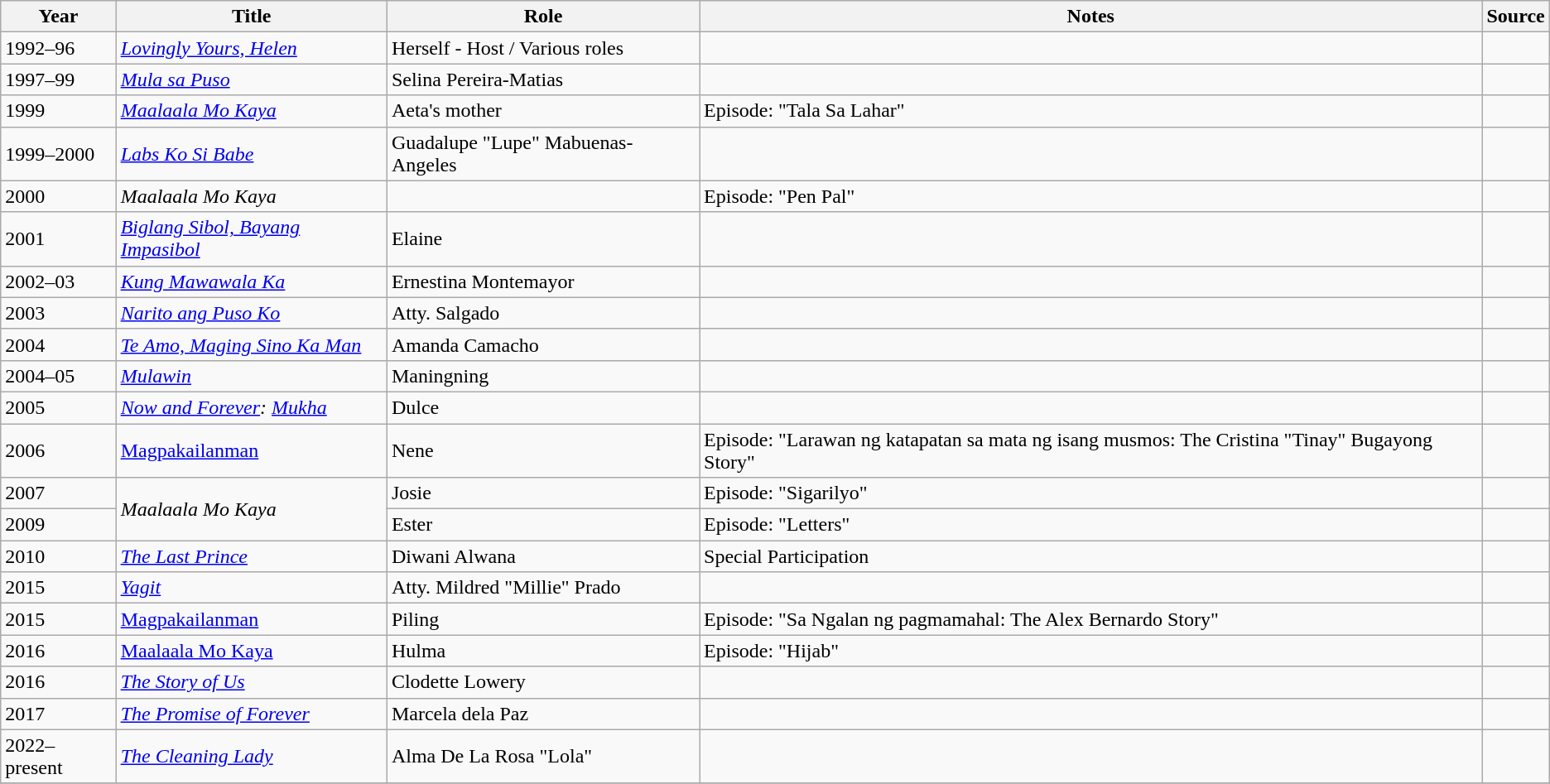<table class="wikitable sortable" >
<tr>
<th>Year</th>
<th>Title</th>
<th>Role</th>
<th class="unsortable">Notes </th>
<th class="unsortable">Source </th>
</tr>
<tr>
<td>1992–96</td>
<td><em><a href='#'>Lovingly Yours, Helen</a></em></td>
<td>Herself - Host / Various roles</td>
<td></td>
<td></td>
</tr>
<tr>
<td>1997–99</td>
<td><em><a href='#'>Mula sa Puso</a></em></td>
<td>Selina Pereira-Matias</td>
<td></td>
<td></td>
</tr>
<tr>
<td>1999</td>
<td><em><a href='#'>Maalaala Mo Kaya</a></em></td>
<td>Aeta's mother</td>
<td>Episode: "Tala Sa Lahar"</td>
<td></td>
</tr>
<tr>
<td>1999–2000</td>
<td><em><a href='#'>Labs Ko Si Babe</a></em></td>
<td>Guadalupe "Lupe" Mabuenas-Angeles</td>
<td></td>
<td></td>
</tr>
<tr>
<td>2000</td>
<td><em>Maalaala Mo Kaya</em></td>
<td></td>
<td>Episode: "Pen Pal"</td>
<td></td>
</tr>
<tr>
<td>2001</td>
<td><em><a href='#'>Biglang Sibol, Bayang Impasibol</a></em></td>
<td>Elaine</td>
<td></td>
<td></td>
</tr>
<tr>
<td>2002–03</td>
<td><em><a href='#'>Kung Mawawala Ka</a></em></td>
<td>Ernestina Montemayor</td>
<td></td>
<td></td>
</tr>
<tr>
<td>2003</td>
<td><em><a href='#'>Narito ang Puso Ko</a></em></td>
<td>Atty. Salgado</td>
<td></td>
<td></td>
</tr>
<tr>
<td>2004</td>
<td><em><a href='#'>Te Amo, Maging Sino Ka Man</a></em></td>
<td>Amanda Camacho</td>
<td></td>
<td></td>
</tr>
<tr>
<td>2004–05</td>
<td><em><a href='#'>Mulawin</a></em></td>
<td>Maningning</td>
<td></td>
<td></td>
</tr>
<tr>
<td>2005</td>
<td><em><a href='#'>Now and Forever</a>: <a href='#'>Mukha</a></em></td>
<td>Dulce</td>
<td></td>
<td></td>
</tr>
<tr>
<td>2006</td>
<td><a href='#'>Magpakailanman</a></td>
<td>Nene</td>
<td>Episode: "Larawan ng katapatan sa mata ng isang musmos: The Cristina "Tinay" Bugayong Story"</td>
<td></td>
</tr>
<tr>
<td>2007</td>
<td rowspan="2"><em>Maalaala Mo Kaya</em></td>
<td>Josie</td>
<td>Episode: "Sigarilyo"</td>
<td></td>
</tr>
<tr>
<td>2009</td>
<td>Ester</td>
<td>Episode: "Letters"</td>
<td></td>
</tr>
<tr>
<td>2010</td>
<td><em><a href='#'>The Last Prince</a></em></td>
<td>Diwani Alwana</td>
<td>Special Participation</td>
<td></td>
</tr>
<tr>
<td>2015</td>
<td><em><a href='#'>Yagit</a></em></td>
<td>Atty. Mildred "Millie" Prado</td>
<td></td>
<td></td>
</tr>
<tr>
<td>2015</td>
<td><a href='#'>Magpakailanman</a></td>
<td>Piling</td>
<td>Episode: "Sa Ngalan ng pagmamahal: The Alex Bernardo Story"</td>
<td></td>
</tr>
<tr>
<td>2016</td>
<td><a href='#'>Maalaala Mo Kaya</a></td>
<td>Hulma</td>
<td>Episode: "Hijab"</td>
<td></td>
</tr>
<tr>
<td>2016</td>
<td><em><a href='#'>The Story of Us</a></em></td>
<td>Clodette Lowery</td>
<td></td>
<td></td>
</tr>
<tr>
<td>2017</td>
<td><em><a href='#'>The Promise of Forever</a></em></td>
<td>Marcela dela Paz</td>
<td></td>
<td></td>
</tr>
<tr>
<td>2022–present</td>
<td><em><a href='#'>The Cleaning Lady</a></em></td>
<td>Alma De La Rosa "Lola"</td>
<td></td>
<td></td>
</tr>
<tr>
</tr>
</table>
